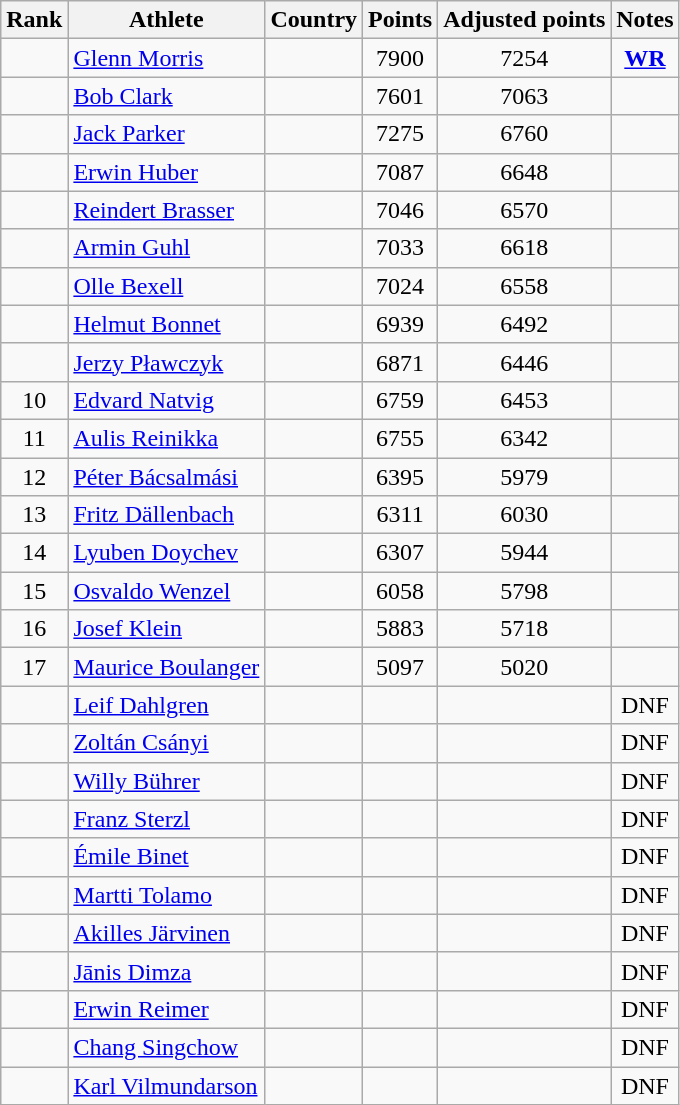<table class="wikitable sortable" style="text-align:center">
<tr>
<th>Rank</th>
<th>Athlete</th>
<th>Country</th>
<th>Points</th>
<th>Adjusted points</th>
<th>Notes</th>
</tr>
<tr>
<td></td>
<td align=left><a href='#'>Glenn Morris</a></td>
<td align=left></td>
<td>7900</td>
<td>7254</td>
<td><strong><a href='#'>WR</a></strong></td>
</tr>
<tr>
<td></td>
<td align=left><a href='#'>Bob Clark</a></td>
<td align=left></td>
<td>7601</td>
<td>7063</td>
<td></td>
</tr>
<tr>
<td></td>
<td align=left><a href='#'>Jack Parker</a></td>
<td align=left></td>
<td>7275</td>
<td>6760</td>
<td></td>
</tr>
<tr>
<td></td>
<td align=left><a href='#'>Erwin Huber</a></td>
<td align=left></td>
<td>7087</td>
<td>6648</td>
<td></td>
</tr>
<tr>
<td></td>
<td align=left><a href='#'>Reindert Brasser</a></td>
<td align=left></td>
<td>7046</td>
<td>6570</td>
<td></td>
</tr>
<tr>
<td></td>
<td align=left><a href='#'>Armin Guhl</a></td>
<td align=left></td>
<td>7033</td>
<td>6618</td>
<td></td>
</tr>
<tr>
<td></td>
<td align=left><a href='#'>Olle Bexell</a></td>
<td align=left></td>
<td>7024</td>
<td>6558</td>
<td></td>
</tr>
<tr>
<td></td>
<td align=left><a href='#'>Helmut Bonnet</a></td>
<td align=left></td>
<td>6939</td>
<td>6492</td>
<td></td>
</tr>
<tr>
<td></td>
<td align=left><a href='#'>Jerzy Pławczyk</a></td>
<td align=left></td>
<td>6871</td>
<td>6446</td>
<td></td>
</tr>
<tr>
<td>10</td>
<td align=left><a href='#'>Edvard Natvig</a></td>
<td align=left></td>
<td>6759</td>
<td>6453</td>
<td></td>
</tr>
<tr>
<td>11</td>
<td align=left><a href='#'>Aulis Reinikka</a></td>
<td align=left></td>
<td>6755</td>
<td>6342</td>
<td></td>
</tr>
<tr>
<td>12</td>
<td align=left><a href='#'>Péter Bácsalmási</a></td>
<td align=left></td>
<td>6395</td>
<td>5979</td>
<td></td>
</tr>
<tr>
<td>13</td>
<td align=left><a href='#'>Fritz Dällenbach</a></td>
<td align=left></td>
<td>6311</td>
<td>6030</td>
<td></td>
</tr>
<tr>
<td>14</td>
<td align=left><a href='#'>Lyuben Doychev</a></td>
<td align=left></td>
<td>6307</td>
<td>5944</td>
<td></td>
</tr>
<tr>
<td>15</td>
<td align=left><a href='#'>Osvaldo Wenzel</a></td>
<td align=left></td>
<td>6058</td>
<td>5798</td>
<td></td>
</tr>
<tr>
<td>16</td>
<td align=left><a href='#'>Josef Klein</a></td>
<td align=left></td>
<td>5883</td>
<td>5718</td>
<td></td>
</tr>
<tr>
<td>17</td>
<td align=left><a href='#'>Maurice Boulanger</a></td>
<td align=left></td>
<td>5097</td>
<td>5020</td>
<td></td>
</tr>
<tr>
<td></td>
<td align=left><a href='#'>Leif Dahlgren</a></td>
<td align=left></td>
<td></td>
<td></td>
<td>DNF</td>
</tr>
<tr>
<td></td>
<td align=left><a href='#'>Zoltán Csányi</a></td>
<td align=left></td>
<td></td>
<td></td>
<td>DNF</td>
</tr>
<tr>
<td></td>
<td align=left><a href='#'>Willy Bührer</a></td>
<td align=left></td>
<td></td>
<td></td>
<td>DNF</td>
</tr>
<tr>
<td></td>
<td align=left><a href='#'>Franz Sterzl</a></td>
<td align=left></td>
<td></td>
<td></td>
<td>DNF</td>
</tr>
<tr>
<td></td>
<td align=left><a href='#'>Émile Binet</a></td>
<td align=left></td>
<td></td>
<td></td>
<td>DNF</td>
</tr>
<tr>
<td></td>
<td align=left><a href='#'>Martti Tolamo</a></td>
<td align=left></td>
<td></td>
<td></td>
<td>DNF</td>
</tr>
<tr>
<td></td>
<td align=left><a href='#'>Akilles Järvinen</a></td>
<td align=left></td>
<td></td>
<td></td>
<td>DNF</td>
</tr>
<tr>
<td></td>
<td align=left><a href='#'>Jānis Dimza</a></td>
<td align=left></td>
<td></td>
<td></td>
<td>DNF</td>
</tr>
<tr>
<td></td>
<td align=left><a href='#'>Erwin Reimer</a></td>
<td align=left></td>
<td></td>
<td></td>
<td>DNF</td>
</tr>
<tr>
<td></td>
<td align=left><a href='#'>Chang Singchow</a></td>
<td align=left></td>
<td></td>
<td></td>
<td>DNF</td>
</tr>
<tr>
<td></td>
<td align=left><a href='#'>Karl Vilmundarson</a></td>
<td align=left></td>
<td></td>
<td></td>
<td>DNF</td>
</tr>
</table>
